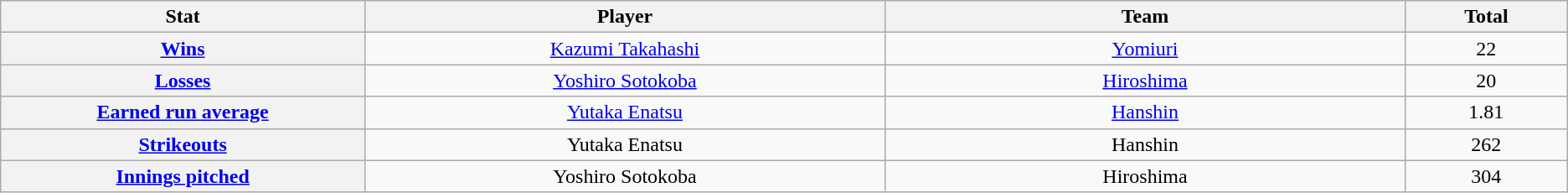<table class="wikitable" style="text-align:center;">
<tr>
<th scope="col" width="7%">Stat</th>
<th scope="col" width="10%">Player</th>
<th scope="col" width="10%">Team</th>
<th scope="col" width="3%">Total</th>
</tr>
<tr>
<th scope="row" style="text-align:center;"><a href='#'>Wins</a></th>
<td><a href='#'>Kazumi Takahashi</a></td>
<td><a href='#'>Yomiuri</a></td>
<td>22</td>
</tr>
<tr>
<th scope="row" style="text-align:center;"><a href='#'>Losses</a></th>
<td><a href='#'>Yoshiro Sotokoba</a></td>
<td><a href='#'>Hiroshima</a></td>
<td>20</td>
</tr>
<tr>
<th scope="row" style="text-align:center;"><a href='#'>Earned run average</a></th>
<td><a href='#'>Yutaka Enatsu</a></td>
<td><a href='#'>Hanshin</a></td>
<td>1.81</td>
</tr>
<tr>
<th scope="row" style="text-align:center;"><a href='#'>Strikeouts</a></th>
<td>Yutaka Enatsu</td>
<td>Hanshin</td>
<td>262</td>
</tr>
<tr>
<th scope="row" style="text-align:center;"><a href='#'>Innings pitched</a></th>
<td>Yoshiro Sotokoba</td>
<td>Hiroshima</td>
<td>304</td>
</tr>
</table>
